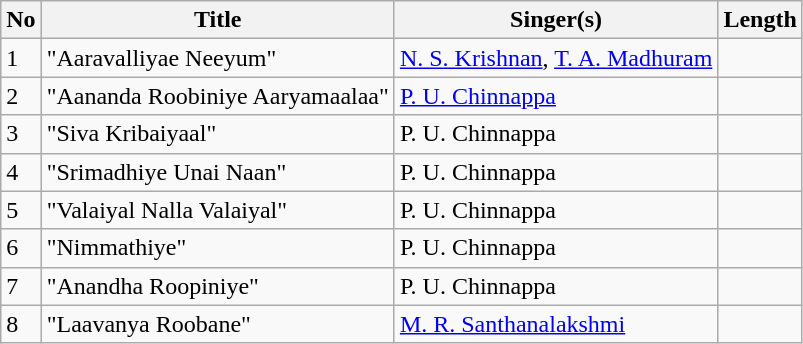<table class="wikitable">
<tr>
<th>No</th>
<th>Title</th>
<th>Singer(s)</th>
<th>Length</th>
</tr>
<tr>
<td>1</td>
<td>"Aaravalliyae Neeyum"</td>
<td><a href='#'>N. S. Krishnan</a>, <a href='#'>T. A. Madhuram</a></td>
<td></td>
</tr>
<tr>
<td>2</td>
<td>"Aananda Roobiniye Aaryamaalaa"</td>
<td><a href='#'>P. U. Chinnappa</a></td>
<td></td>
</tr>
<tr>
<td>3</td>
<td>"Siva Kribaiyaal"</td>
<td>P. U. Chinnappa</td>
<td></td>
</tr>
<tr>
<td>4</td>
<td>"Srimadhiye Unai Naan"</td>
<td>P. U. Chinnappa</td>
<td></td>
</tr>
<tr>
<td>5</td>
<td>"Valaiyal Nalla Valaiyal"</td>
<td>P. U. Chinnappa</td>
<td></td>
</tr>
<tr>
<td>6</td>
<td>"Nimmathiye"</td>
<td>P. U. Chinnappa</td>
<td></td>
</tr>
<tr>
<td>7</td>
<td>"Anandha Roopiniye"</td>
<td>P. U. Chinnappa</td>
<td></td>
</tr>
<tr>
<td>8</td>
<td>"Laavanya Roobane"</td>
<td><a href='#'>M. R. Santhanalakshmi</a></td>
<td></td>
</tr>
</table>
